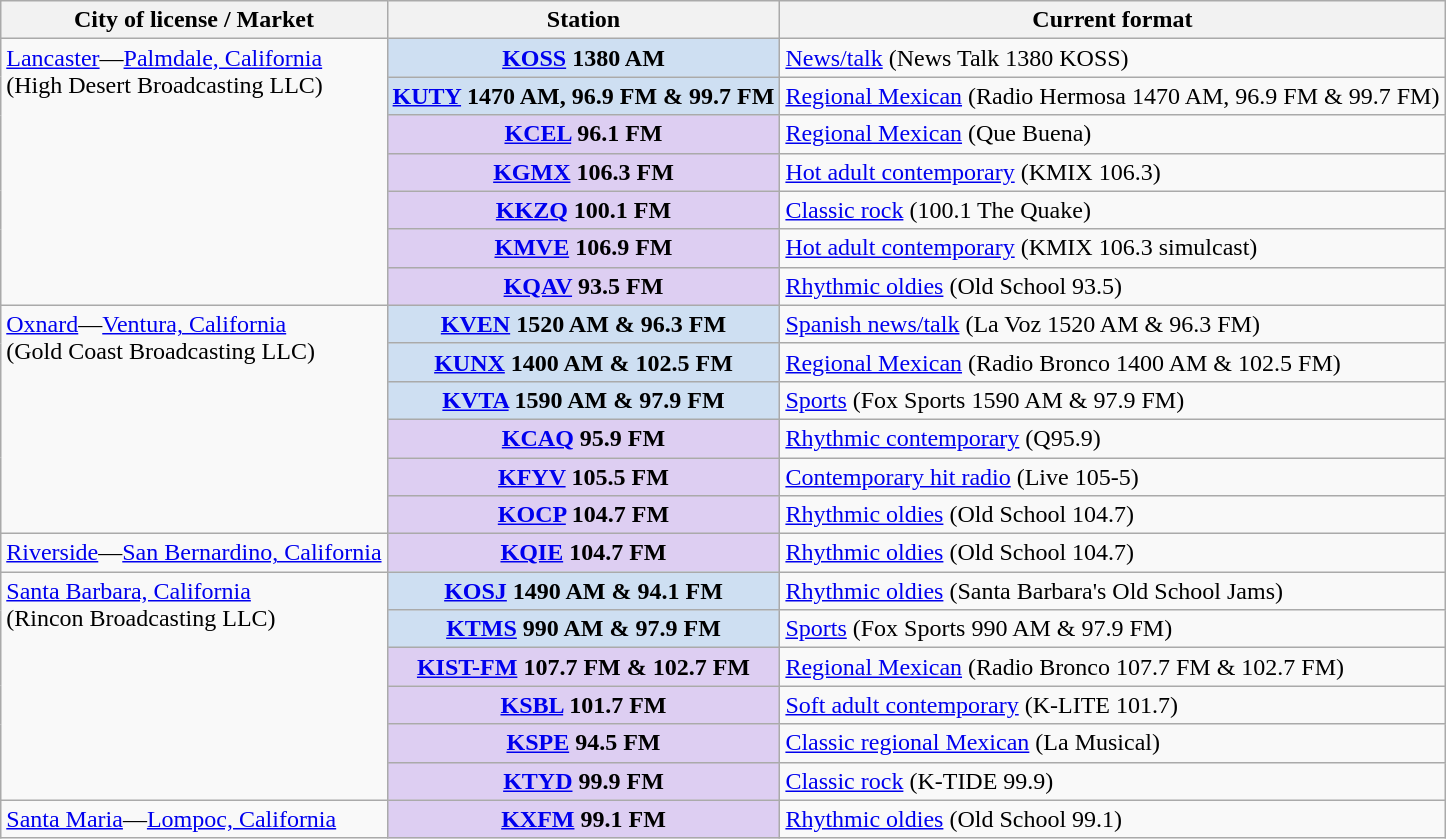<table class="wikitable">
<tr>
<th>City of license / Market</th>
<th>Station</th>
<th>Current format</th>
</tr>
<tr style="vertical-align: top; text-align: left;">
<td rowspan="7"><a href='#'>Lancaster</a>—<a href='#'>Palmdale, California</a><br>(High Desert Broadcasting LLC)</td>
<th style="background: #cedff2;"><a href='#'>KOSS</a> 1380 AM</th>
<td><a href='#'>News/talk</a> (News Talk 1380 KOSS)</td>
</tr>
<tr style="vertical-align: top; text-align: left;">
<th style="background: #cedff2;"><a href='#'>KUTY</a> 1470 AM, 96.9 FM & 99.7 FM</th>
<td><a href='#'>Regional Mexican</a> (Radio Hermosa 1470 AM, 96.9 FM & 99.7 FM)</td>
</tr>
<tr style="vertical-align: top; text-align: left;">
<th style="background: #ddcef2;"><a href='#'>KCEL</a> 96.1 FM</th>
<td><a href='#'>Regional Mexican</a> (Que Buena)</td>
</tr>
<tr style="vertical-align: top; text-align: left;">
<th style="background: #ddcef2;"><a href='#'>KGMX</a> 106.3 FM</th>
<td><a href='#'>Hot adult contemporary</a> (KMIX 106.3)</td>
</tr>
<tr style="vertical-align: top; text-align: left;">
<th style="background: #ddcef2;"><a href='#'>KKZQ</a> 100.1 FM</th>
<td><a href='#'>Classic rock</a> (100.1 The Quake)</td>
</tr>
<tr style="vertical-align: top; text-align: left;">
<th style="background: #ddcef2;"><a href='#'>KMVE</a> 106.9 FM</th>
<td><a href='#'>Hot adult contemporary</a> (KMIX 106.3 simulcast)</td>
</tr>
<tr style="vertical-align: top; text-align: left;">
<th style="background: #ddcef2;"><a href='#'>KQAV</a> 93.5 FM</th>
<td><a href='#'>Rhythmic oldies</a> (Old School 93.5)</td>
</tr>
<tr style="vertical-align: top; text-align: left;">
<td rowspan="6"><a href='#'>Oxnard</a>—<a href='#'>Ventura, California</a><br>(Gold Coast Broadcasting LLC)</td>
<th style="background: #cedff2;"><a href='#'>KVEN</a> 1520 AM & 96.3 FM</th>
<td><a href='#'>Spanish news/talk</a> (La Voz 1520 AM & 96.3 FM)</td>
</tr>
<tr style="vertical-align: top; text-align: left;">
<th style="background: #cedff2;"><a href='#'>KUNX</a> 1400 AM & 102.5 FM</th>
<td><a href='#'>Regional Mexican</a> (Radio Bronco 1400 AM & 102.5 FM)</td>
</tr>
<tr style="vertical-align: top; text-align: left;">
<th style="background: #cedff2;"><a href='#'>KVTA</a> 1590 AM & 97.9 FM</th>
<td><a href='#'>Sports</a> (Fox Sports 1590 AM & 97.9 FM)</td>
</tr>
<tr style="vertical-align: top; text-align: left;">
<th style="background: #ddcef2;"><a href='#'>KCAQ</a> 95.9 FM</th>
<td><a href='#'>Rhythmic contemporary</a> (Q95.9)</td>
</tr>
<tr style="vertical-align: top; text-align: left;">
<th style="background: #ddcef2;"><a href='#'>KFYV</a> 105.5 FM</th>
<td><a href='#'>Contemporary hit radio</a> (Live 105-5)</td>
</tr>
<tr style="vertical-align: top; text-align: left;">
<th style="background: #ddcef2;"><a href='#'>KOCP</a> 104.7 FM</th>
<td><a href='#'>Rhythmic oldies</a> (Old School 104.7)</td>
</tr>
<tr style="vertical-align: top; text-align: left;">
<td rowspan="1"><a href='#'>Riverside</a>—<a href='#'>San Bernardino, California</a></td>
<th style="background: #ddcef2;"><a href='#'>KQIE</a> 104.7 FM</th>
<td><a href='#'>Rhythmic oldies</a> (Old School 104.7)</td>
</tr>
<tr style="vertical-align: top; text-align: left;">
<td rowspan="6"><a href='#'>Santa Barbara, California</a><br>(Rincon Broadcasting LLC)</td>
<th style="background: #cedff2;"><a href='#'>KOSJ</a> 1490 AM & 94.1 FM</th>
<td><a href='#'>Rhythmic oldies</a> (Santa Barbara's Old School Jams)</td>
</tr>
<tr style="vertical-align: top; text-align: left;">
<th style="background: #cedff2;"><a href='#'>KTMS</a> 990 AM & 97.9 FM</th>
<td><a href='#'>Sports</a> (Fox Sports 990 AM & 97.9 FM)</td>
</tr>
<tr style="vertical-align: top; text-align: left;">
<th style="background: #ddcef2;"><a href='#'>KIST-FM</a> 107.7 FM & 102.7 FM</th>
<td><a href='#'>Regional Mexican</a> (Radio Bronco 107.7 FM & 102.7 FM)</td>
</tr>
<tr style="vertical-align: top; text-align: left;">
<th style="background: #ddcef2;"><a href='#'>KSBL</a> 101.7 FM</th>
<td><a href='#'>Soft adult contemporary</a> (K-LITE 101.7)</td>
</tr>
<tr style="vertical-align: top; text-align: left;">
<th style="background: #ddcef2;"><a href='#'>KSPE</a> 94.5 FM</th>
<td><a href='#'>Classic regional Mexican</a> (La Musical)</td>
</tr>
<tr style="vertical-align: top; text-align: left;">
<th style="background: #ddcef2;"><a href='#'>KTYD</a> 99.9 FM</th>
<td><a href='#'>Classic rock</a> (K-TIDE 99.9)</td>
</tr>
<tr style="vertical-align: top; text-align: left;">
<td rowspan="1"><a href='#'>Santa Maria</a>—<a href='#'>Lompoc, California</a></td>
<th style="background: #ddcef2;"><a href='#'>KXFM</a> 99.1 FM</th>
<td><a href='#'>Rhythmic oldies</a> (Old School 99.1)</td>
</tr>
</table>
